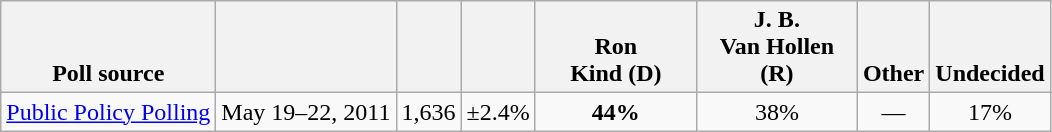<table class="wikitable" style="text-align:center">
<tr style="vertical-align:bottom">
<th>Poll source</th>
<th></th>
<th></th>
<th></th>
<th style="width:100px;">Ron<br>Kind (D)</th>
<th style="width:100px;">J. B.<br>Van Hollen (R)</th>
<th>Other</th>
<th>Undecided</th>
</tr>
<tr>
<td style="text-align:left"><a href='#'>Public Policy Polling</a></td>
<td>May 19–22, 2011</td>
<td>1,636</td>
<td>±2.4%</td>
<td><strong>44%</strong></td>
<td>38%</td>
<td>—</td>
<td>17%</td>
</tr>
</table>
